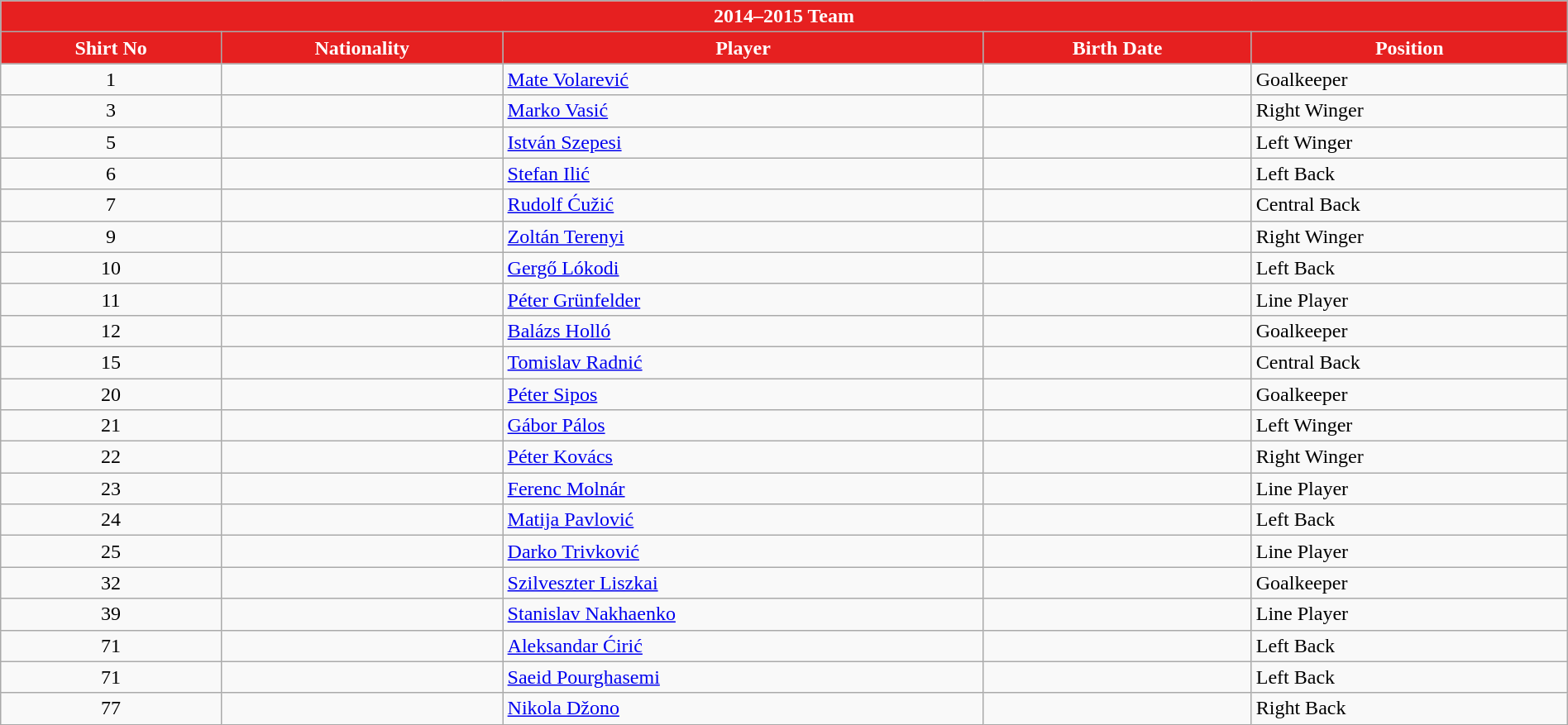<table class="wikitable collapsible collapsed" style="width:100%">
<tr>
<th colspan=5 style="background-color:#E62020;color:white;text-align:center;"> <strong>2014–2015 Team</strong></th>
</tr>
<tr>
<th style="color:white; background:#E62020">Shirt No</th>
<th style="color:white; background:#E62020">Nationality</th>
<th style="color:white; background:#E62020">Player</th>
<th style="color:white; background:#E62020">Birth Date</th>
<th style="color:white; background:#E62020">Position</th>
</tr>
<tr>
<td align=center>1</td>
<td></td>
<td><a href='#'>Mate Volarević</a></td>
<td></td>
<td>Goalkeeper</td>
</tr>
<tr>
<td align=center>3</td>
<td></td>
<td><a href='#'>Marko Vasić</a></td>
<td></td>
<td>Right Winger</td>
</tr>
<tr>
<td align=center>5</td>
<td></td>
<td><a href='#'>István Szepesi</a></td>
<td></td>
<td>Left Winger</td>
</tr>
<tr>
<td align=center>6</td>
<td></td>
<td><a href='#'>Stefan Ilić</a></td>
<td></td>
<td>Left Back</td>
</tr>
<tr>
<td align=center>7</td>
<td></td>
<td><a href='#'>Rudolf Ćužić</a></td>
<td></td>
<td>Central Back</td>
</tr>
<tr>
<td align=center>9</td>
<td></td>
<td><a href='#'>Zoltán Terenyi</a></td>
<td></td>
<td>Right Winger</td>
</tr>
<tr>
<td align=center>10</td>
<td></td>
<td><a href='#'>Gergő Lókodi</a></td>
<td></td>
<td>Left Back</td>
</tr>
<tr>
<td align=center>11</td>
<td></td>
<td><a href='#'>Péter Grünfelder</a></td>
<td></td>
<td>Line Player</td>
</tr>
<tr>
<td align=center>12</td>
<td></td>
<td><a href='#'>Balázs Holló</a></td>
<td></td>
<td>Goalkeeper</td>
</tr>
<tr>
<td align=center>15</td>
<td></td>
<td><a href='#'>Tomislav Radnić</a></td>
<td></td>
<td>Central Back</td>
</tr>
<tr>
<td align=center>20</td>
<td></td>
<td><a href='#'>Péter Sipos</a></td>
<td></td>
<td>Goalkeeper</td>
</tr>
<tr>
<td align=center>21</td>
<td></td>
<td><a href='#'>Gábor Pálos</a></td>
<td></td>
<td>Left Winger</td>
</tr>
<tr>
<td align=center>22</td>
<td></td>
<td><a href='#'>Péter Kovács</a></td>
<td></td>
<td>Right Winger</td>
</tr>
<tr>
<td align=center>23</td>
<td></td>
<td><a href='#'>Ferenc Molnár</a></td>
<td></td>
<td>Line Player</td>
</tr>
<tr>
<td align=center>24</td>
<td></td>
<td><a href='#'>Matija Pavlović</a></td>
<td></td>
<td>Left Back</td>
</tr>
<tr>
<td align=center>25</td>
<td></td>
<td><a href='#'>Darko Trivković</a></td>
<td></td>
<td>Line Player</td>
</tr>
<tr>
<td align=center>32</td>
<td></td>
<td><a href='#'>Szilveszter Liszkai</a></td>
<td></td>
<td>Goalkeeper</td>
</tr>
<tr>
<td align=center>39</td>
<td></td>
<td><a href='#'>Stanislav Nakhaenko</a></td>
<td></td>
<td>Line Player</td>
</tr>
<tr>
<td align=center>71</td>
<td></td>
<td><a href='#'>Aleksandar Ćirić</a></td>
<td></td>
<td>Left Back</td>
</tr>
<tr>
<td align=center>71</td>
<td></td>
<td><a href='#'>Saeid Pourghasemi</a></td>
<td></td>
<td>Left Back</td>
</tr>
<tr>
<td align=center>77</td>
<td></td>
<td><a href='#'>Nikola Džono</a></td>
<td></td>
<td>Right Back</td>
</tr>
</table>
